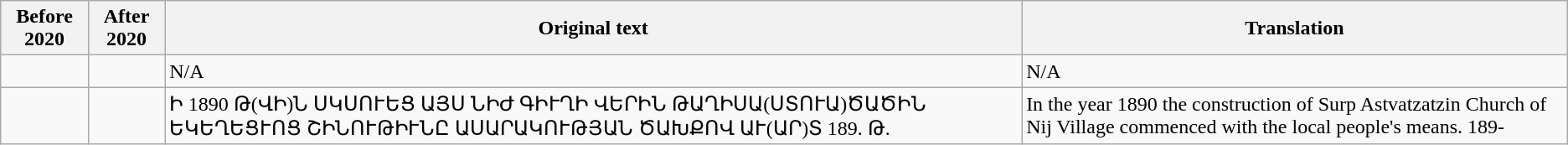<table class="wikitable">
<tr>
<th>Before 2020</th>
<th>After 2020</th>
<th>Original text</th>
<th>Translation</th>
</tr>
<tr>
<td></td>
<td></td>
<td>N/A</td>
<td>N/A</td>
</tr>
<tr>
<td></td>
<td></td>
<td>Ի 1890 Թ(ՎԻ)Ն ՍԿՍՈՒԵՑ ԱՅՍ ՆԻԺ ԳԻՒՂԻ ՎԵՐԻՆ ԹԱՂԻՍԱ(ՍՏՈՒԱ)ԾԱԾԻՆ ԵԿԵՂԵՑՒՈՑ ՇԻՆՈՒԹԻՒՆԸ ԱՍԱՐԱԿՈՒԹՅԱՆ ԾԱԽՔՈՎ ԱՒ(ԱՐ)Տ 189. Թ.</td>
<td>In the year 1890 the construction of Surp Astvatzatzin Church of Nij Village commenced with the local people's means. 189-</td>
</tr>
</table>
